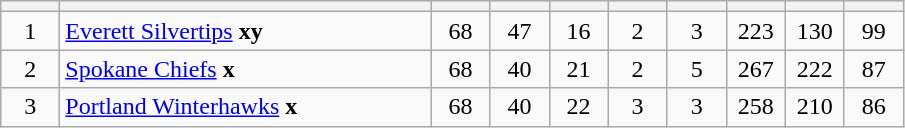<table class="wikitable sortable">
<tr>
<th style="width:2em"></th>
<th style="width:15em;" class="unsortable"></th>
<th style="width:2em;"></th>
<th style="width:2em;"></th>
<th style="width:2em;"></th>
<th style="width:2em;"></th>
<th style="width:2em;"></th>
<th style="width:2em;"></th>
<th style="width:2em;"></th>
<th style="width:2em;"></th>
</tr>
<tr style="font-weight: ; text-align: center;">
<td>1</td>
<td style="text-align:left;"><a href='#'>Everett Silvertips</a> <strong>xy</strong></td>
<td>68</td>
<td>47</td>
<td>16</td>
<td>2</td>
<td>3</td>
<td>223</td>
<td>130</td>
<td>99</td>
</tr>
<tr style="font-weight: ; text-align: center;">
<td>2</td>
<td style="text-align:left;"><a href='#'>Spokane Chiefs</a> <strong>x</strong></td>
<td>68</td>
<td>40</td>
<td>21</td>
<td>2</td>
<td>5</td>
<td>267</td>
<td>222</td>
<td>87</td>
</tr>
<tr style="font-weight: ; text-align: center;">
<td>3</td>
<td style="text-align:left;"><a href='#'>Portland Winterhawks</a> <strong>x</strong></td>
<td>68</td>
<td>40</td>
<td>22</td>
<td>3</td>
<td>3</td>
<td>258</td>
<td>210</td>
<td>86</td>
</tr>
</table>
